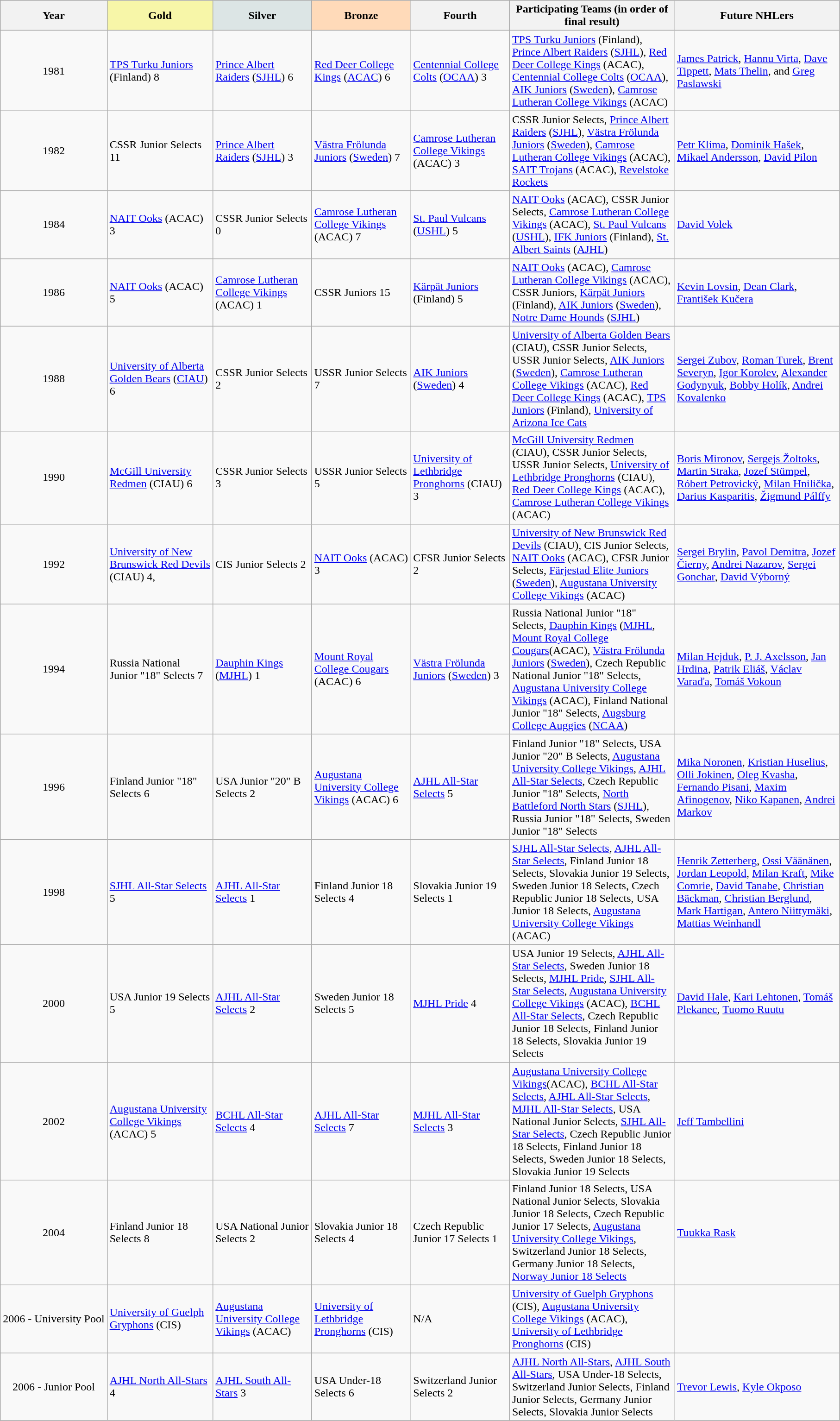<table class="wikitable sortable">
<tr style="background:#efefef; text-align:left;">
<th>Year</th>
<th style="width:145px; background:#f7f6a8;"> Gold</th>
<th style="width:135px; background:#dce5e5;"> Silver</th>
<th style="width:135px; background:#ffdab9;"> Bronze</th>
<th style="width:135px;" atyle="background-color: #DCE6E6;">Fourth</th>
<th width=230>Participating Teams (in order of final result)</th>
<th width=230>Future NHLers</th>
</tr>
<tr>
<td style="text-align:center;">1981</td>
<td><a href='#'>TPS Turku Juniors</a> (Finland) 8</td>
<td><a href='#'>Prince Albert Raiders</a> (<a href='#'>SJHL</a>) 6</td>
<td><a href='#'>Red Deer College Kings</a> (<a href='#'>ACAC</a>) 6</td>
<td><a href='#'>Centennial College Colts</a> (<a href='#'>OCAA</a>) 3</td>
<td><a href='#'>TPS Turku Juniors</a> (Finland), <a href='#'>Prince Albert Raiders</a> (<a href='#'>SJHL</a>), <a href='#'>Red Deer College Kings</a> (ACAC), <a href='#'>Centennial College Colts</a> (<a href='#'>OCAA</a>), <a href='#'>AIK Juniors</a> (<a href='#'>Sweden</a>), <a href='#'>Camrose Lutheran College Vikings</a> (ACAC)</td>
<td><a href='#'>James Patrick</a>, <a href='#'>Hannu Virta</a>, <a href='#'>Dave Tippett</a>, <a href='#'>Mats Thelin</a>, and <a href='#'>Greg Paslawski</a></td>
</tr>
<tr>
<td style="text-align:center;">1982</td>
<td>CSSR Junior Selects 11</td>
<td><a href='#'>Prince Albert Raiders</a> (<a href='#'>SJHL</a>) 3</td>
<td><a href='#'>Västra Frölunda Juniors</a> (<a href='#'>Sweden</a>) 7</td>
<td><a href='#'>Camrose Lutheran College Vikings</a> (ACAC) 3</td>
<td>CSSR Junior Selects, <a href='#'>Prince Albert Raiders</a> (<a href='#'>SJHL</a>), <a href='#'>Västra Frölunda Juniors</a> (<a href='#'>Sweden</a>), <a href='#'>Camrose Lutheran College Vikings</a> (ACAC), <a href='#'>SAIT Trojans</a> (ACAC), <a href='#'>Revelstoke Rockets</a></td>
<td><a href='#'>Petr Klíma</a>, <a href='#'>Dominik Hašek</a>, <a href='#'>Mikael Andersson</a>, <a href='#'>David Pilon</a></td>
</tr>
<tr>
<td style="text-align:center;">1984</td>
<td><a href='#'>NAIT Ooks</a> (ACAC) 3</td>
<td>CSSR Junior Selects 0</td>
<td><a href='#'>Camrose Lutheran College Vikings</a> (ACAC) 7</td>
<td><a href='#'>St. Paul Vulcans</a> (<a href='#'>USHL</a>) 5</td>
<td><a href='#'>NAIT Ooks</a> (ACAC), CSSR Junior Selects, <a href='#'>Camrose Lutheran College Vikings</a> (ACAC), <a href='#'>St. Paul Vulcans</a> (<a href='#'>USHL</a>), <a href='#'>IFK Juniors</a> (Finland), <a href='#'>St. Albert Saints</a> (<a href='#'>AJHL</a>)</td>
<td><a href='#'>David Volek</a></td>
</tr>
<tr>
<td style="text-align:center;">1986</td>
<td><a href='#'>NAIT Ooks</a> (ACAC) 5</td>
<td><a href='#'>Camrose Lutheran College Vikings</a> (ACAC) 1</td>
<td>CSSR Juniors 15</td>
<td><a href='#'>Kärpät Juniors</a> (Finland) 5</td>
<td><a href='#'>NAIT Ooks</a> (ACAC), <a href='#'>Camrose Lutheran College Vikings</a> (ACAC), CSSR Juniors, <a href='#'>Kärpät Juniors</a> (Finland), <a href='#'>AIK Juniors</a> (<a href='#'>Sweden</a>), <a href='#'>Notre Dame Hounds</a> (<a href='#'>SJHL</a>)</td>
<td><a href='#'>Kevin Lovsin</a>, <a href='#'>Dean Clark</a>, <a href='#'>František Kučera</a></td>
</tr>
<tr>
<td style="text-align:center;">1988</td>
<td><a href='#'>University of Alberta Golden Bears</a> (<a href='#'>CIAU</a>) 6</td>
<td>CSSR Junior Selects 2</td>
<td>USSR Junior Selects 7</td>
<td><a href='#'>AIK Juniors</a> (<a href='#'>Sweden</a>) 4</td>
<td><a href='#'>University of Alberta Golden Bears</a> (CIAU), CSSR Junior Selects, USSR Junior Selects, <a href='#'>AIK Juniors</a> (<a href='#'>Sweden</a>), <a href='#'>Camrose Lutheran College Vikings</a> (ACAC), <a href='#'>Red Deer College Kings</a> (ACAC), <a href='#'>TPS Juniors</a> (Finland), <a href='#'>University of Arizona Ice Cats</a></td>
<td><a href='#'>Sergei Zubov</a>, <a href='#'>Roman Turek</a>, <a href='#'>Brent Severyn</a>, <a href='#'>Igor Korolev</a>, <a href='#'>Alexander Godynyuk</a>, <a href='#'>Bobby Holík</a>, <a href='#'>Andrei Kovalenko</a></td>
</tr>
<tr>
<td style="text-align:center;">1990</td>
<td><a href='#'>McGill University Redmen</a> (CIAU) 6</td>
<td>CSSR Junior Selects 3</td>
<td>USSR Junior Selects 5</td>
<td><a href='#'>University of Lethbridge Pronghorns</a> (CIAU) 3</td>
<td><a href='#'>McGill University Redmen</a> (CIAU), CSSR Junior Selects, USSR Junior Selects, <a href='#'>University of Lethbridge Pronghorns</a> (CIAU), <a href='#'>Red Deer College Kings</a> (ACAC), <a href='#'>Camrose Lutheran College Vikings</a> (ACAC)</td>
<td><a href='#'>Boris Mironov</a>, <a href='#'>Sergejs Žoltoks</a>, <a href='#'>Martin Straka</a>, <a href='#'>Jozef Stümpel</a>, <a href='#'>Róbert Petrovický</a>, <a href='#'>Milan Hnilička</a>, <a href='#'>Darius Kasparitis</a>, <a href='#'>Žigmund Pálffy</a></td>
</tr>
<tr>
<td style="text-align:center;">1992</td>
<td><a href='#'>University of New Brunswick Red Devils</a> (CIAU) 4,</td>
<td>CIS Junior Selects 2</td>
<td><a href='#'>NAIT Ooks</a> (ACAC) 3</td>
<td>CFSR Junior Selects 2</td>
<td><a href='#'>University of New Brunswick Red Devils</a> (CIAU), CIS Junior Selects, <a href='#'>NAIT Ooks</a> (ACAC), CFSR Junior Selects, <a href='#'>Färjestad Elite Juniors</a> (<a href='#'>Sweden</a>), <a href='#'>Augustana University College Vikings</a> (ACAC)</td>
<td><a href='#'>Sergei Brylin</a>, <a href='#'>Pavol Demitra</a>, <a href='#'>Jozef Čierny</a>, <a href='#'>Andrei Nazarov</a>, <a href='#'>Sergei Gonchar</a>, <a href='#'>David Výborný</a></td>
</tr>
<tr>
<td style="text-align:center;">1994</td>
<td>Russia National Junior "18" Selects 7</td>
<td><a href='#'>Dauphin Kings</a> (<a href='#'>MJHL</a>) 1</td>
<td><a href='#'>Mount Royal College Cougars</a> (ACAC) 6</td>
<td><a href='#'>Västra Frölunda Juniors</a> (<a href='#'>Sweden</a>) 3</td>
<td>Russia National Junior "18" Selects, <a href='#'>Dauphin Kings</a> (<a href='#'>MJHL</a>, <a href='#'>Mount Royal College Cougars</a>(ACAC), <a href='#'>Västra Frölunda Juniors</a> (<a href='#'>Sweden</a>), Czech Republic National Junior "18" Selects, <a href='#'>Augustana University College Vikings</a> (ACAC), Finland National Junior "18" Selects, <a href='#'>Augsburg College Auggies</a> (<a href='#'>NCAA</a>)</td>
<td><a href='#'>Milan Hejduk</a>, <a href='#'>P. J. Axelsson</a>, <a href='#'>Jan Hrdina</a>, <a href='#'>Patrik Eliáš</a>, <a href='#'>Václav Varaďa</a>, <a href='#'>Tomáš Vokoun</a></td>
</tr>
<tr>
<td style="text-align:center;">1996</td>
<td>Finland Junior "18" Selects 6</td>
<td>USA Junior "20" B Selects 2</td>
<td><a href='#'>Augustana University College Vikings</a> (ACAC) 6</td>
<td><a href='#'>AJHL All-Star Selects</a> 5</td>
<td>Finland Junior "18" Selects, USA Junior "20" B Selects, <a href='#'>Augustana University College Vikings</a>, <a href='#'>AJHL All-Star Selects</a>, Czech Republic Junior "18" Selects, <a href='#'>North Battleford North Stars</a> (<a href='#'>SJHL</a>), Russia Junior "18" Selects, Sweden Junior "18" Selects</td>
<td><a href='#'>Mika Noronen</a>, <a href='#'>Kristian Huselius</a>, <a href='#'>Olli Jokinen</a>, <a href='#'>Oleg Kvasha</a>, <a href='#'>Fernando Pisani</a>, <a href='#'>Maxim Afinogenov</a>, <a href='#'>Niko Kapanen</a>, <a href='#'>Andrei Markov</a></td>
</tr>
<tr>
<td style="text-align:center;">1998</td>
<td><a href='#'>SJHL All-Star Selects</a> 5</td>
<td><a href='#'>AJHL All-Star Selects</a> 1</td>
<td>Finland Junior 18 Selects 4</td>
<td>Slovakia Junior 19 Selects 1</td>
<td><a href='#'>SJHL All-Star Selects</a>, <a href='#'>AJHL All-Star Selects</a>, Finland Junior 18 Selects, Slovakia Junior 19 Selects, Sweden Junior 18 Selects, Czech Republic Junior 18 Selects, USA Junior 18 Selects, <a href='#'>Augustana University College Vikings</a> (ACAC)</td>
<td><a href='#'>Henrik Zetterberg</a>, <a href='#'>Ossi Väänänen</a>, <a href='#'>Jordan Leopold</a>, <a href='#'>Milan Kraft</a>, <a href='#'>Mike Comrie</a>, <a href='#'>David Tanabe</a>, <a href='#'>Christian Bäckman</a>, <a href='#'>Christian Berglund</a>, <a href='#'>Mark Hartigan</a>, <a href='#'>Antero Niittymäki</a>, <a href='#'>Mattias Weinhandl</a></td>
</tr>
<tr>
<td style="text-align:center;">2000</td>
<td>USA Junior 19 Selects 5</td>
<td><a href='#'>AJHL All-Star Selects</a> 2</td>
<td>Sweden Junior 18 Selects 5</td>
<td><a href='#'>MJHL Pride</a> 4</td>
<td>USA Junior 19 Selects, <a href='#'>AJHL All-Star Selects</a>, Sweden Junior 18 Selects, <a href='#'>MJHL Pride</a>, <a href='#'>SJHL All-Star Selects</a>, <a href='#'>Augustana University College Vikings</a> (ACAC), <a href='#'>BCHL All-Star Selects</a>, Czech Republic Junior 18 Selects, Finland Junior 18 Selects, Slovakia Junior 19 Selects</td>
<td><a href='#'>David Hale</a>, <a href='#'>Kari Lehtonen</a>, <a href='#'>Tomáš Plekanec</a>, <a href='#'>Tuomo Ruutu</a></td>
</tr>
<tr>
<td style="text-align:center;">2002</td>
<td><a href='#'>Augustana University College Vikings</a> (ACAC) 5</td>
<td><a href='#'>BCHL All-Star Selects</a> 4</td>
<td><a href='#'>AJHL All-Star Selects</a> 7</td>
<td><a href='#'>MJHL All-Star Selects</a> 3</td>
<td><a href='#'>Augustana University College Vikings</a>(ACAC), <a href='#'>BCHL All-Star Selects</a>, <a href='#'>AJHL All-Star Selects</a>, <a href='#'>MJHL All-Star Selects</a>, USA National Junior Selects, <a href='#'>SJHL All-Star Selects</a>, Czech Republic Junior 18 Selects, Finland Junior 18 Selects, Sweden Junior 18 Selects, Slovakia Junior 19 Selects</td>
<td><a href='#'>Jeff Tambellini</a></td>
</tr>
<tr>
<td style="text-align:center;">2004</td>
<td>Finland Junior 18 Selects 8</td>
<td>USA National Junior Selects 2</td>
<td>Slovakia Junior 18 Selects 4</td>
<td>Czech Republic Junior 17 Selects 1</td>
<td>Finland Junior 18 Selects, USA National Junior Selects, Slovakia Junior 18 Selects, Czech Republic Junior 17 Selects, <a href='#'>Augustana University College Vikings</a>, Switzerland Junior 18 Selects, Germany Junior 18 Selects, <a href='#'>Norway Junior 18 Selects</a></td>
<td><a href='#'>Tuukka Rask</a></td>
</tr>
<tr>
<td style="text-align:center;">2006 - University Pool</td>
<td><a href='#'>University of Guelph Gryphons</a> (CIS)</td>
<td><a href='#'>Augustana University College Vikings</a> (ACAC)</td>
<td><a href='#'>University of Lethbridge Pronghorns</a> (CIS)</td>
<td>N/A</td>
<td><a href='#'>University of Guelph Gryphons</a> (CIS), <a href='#'>Augustana University College Vikings</a> (ACAC), <a href='#'>University of Lethbridge Pronghorns</a> (CIS)</td>
<td></td>
</tr>
<tr>
<td style="text-align:center;">2006 - Junior Pool</td>
<td><a href='#'>AJHL North All-Stars</a> 4</td>
<td><a href='#'>AJHL South All-Stars</a> 3</td>
<td>USA Under-18 Selects 6</td>
<td>Switzerland Junior Selects 2</td>
<td><a href='#'>AJHL North All-Stars</a>, <a href='#'>AJHL South All-Stars</a>, USA Under-18 Selects, Switzerland Junior Selects, Finland Junior Selects, Germany Junior Selects, Slovakia Junior Selects</td>
<td><a href='#'>Trevor Lewis</a>, <a href='#'>Kyle Okposo</a></td>
</tr>
</table>
